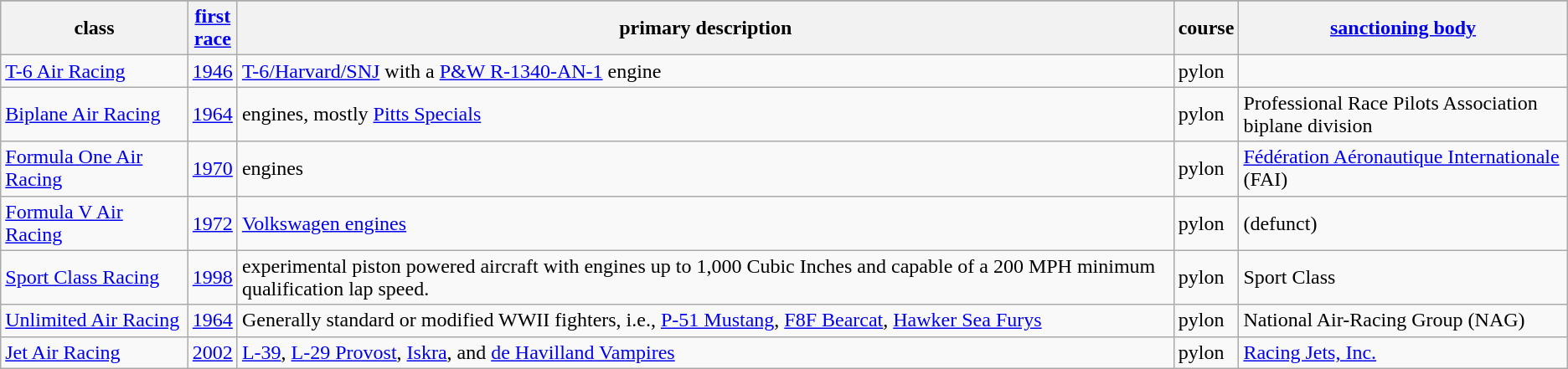<table class="wikitable sortable">
<tr style="background-color:#DDDDDD; text-align:center">
</tr>
<tr>
<th>class</th>
<th><a href='#'>first<br>race</a></th>
<th>primary description</th>
<th>course</th>
<th><a href='#'>sanctioning body</a></th>
</tr>
<tr>
<td><a href='#'>T-6 Air Racing</a></td>
<td><a href='#'>1946</a></td>
<td><a href='#'>T-6/Harvard/SNJ</a> with a <a href='#'>P&W R-1340-AN-1</a> engine</td>
<td>pylon</td>
<td></td>
</tr>
<tr>
<td><a href='#'>Biplane Air Racing</a></td>
<td><a href='#'>1964</a></td>
<td> engines, mostly <a href='#'>Pitts Specials</a></td>
<td>pylon</td>
<td>Professional Race Pilots Association<br> biplane division</td>
</tr>
<tr>
<td><a href='#'>Formula One Air Racing</a></td>
<td><a href='#'>1970</a></td>
<td> engines</td>
<td>pylon</td>
<td><a href='#'>Fédération Aéronautique Internationale</a> (FAI)</td>
</tr>
<tr>
<td><a href='#'>Formula V Air Racing</a></td>
<td><a href='#'>1972</a></td>
<td> <a href='#'>Volkswagen engines</a></td>
<td>pylon</td>
<td>(defunct)</td>
</tr>
<tr>
<td> <a href='#'>Sport Class Racing</a></td>
<td><a href='#'>1998</a></td>
<td>experimental piston powered aircraft with engines up to 1,000 Cubic Inches and capable of a 200 MPH minimum qualification lap speed.</td>
<td>pylon</td>
<td>Sport Class</td>
</tr>
<tr>
<td><a href='#'>Unlimited Air Racing</a></td>
<td><a href='#'>1964</a></td>
<td>Generally standard or modified WWII fighters, i.e., <a href='#'>P-51 Mustang</a>, <a href='#'>F8F Bearcat</a>, <a href='#'>Hawker Sea Furys</a></td>
<td>pylon</td>
<td>National Air-Racing Group (NAG)</td>
</tr>
<tr>
<td><a href='#'>Jet Air Racing</a></td>
<td><a href='#'>2002</a></td>
<td><a href='#'>L-39</a>, <a href='#'>L-29 Provost</a>, <a href='#'>Iskra</a>, and <a href='#'>de Havilland Vampires</a></td>
<td>pylon</td>
<td><a href='#'>Racing Jets, Inc.</a></td>
</tr>
</table>
